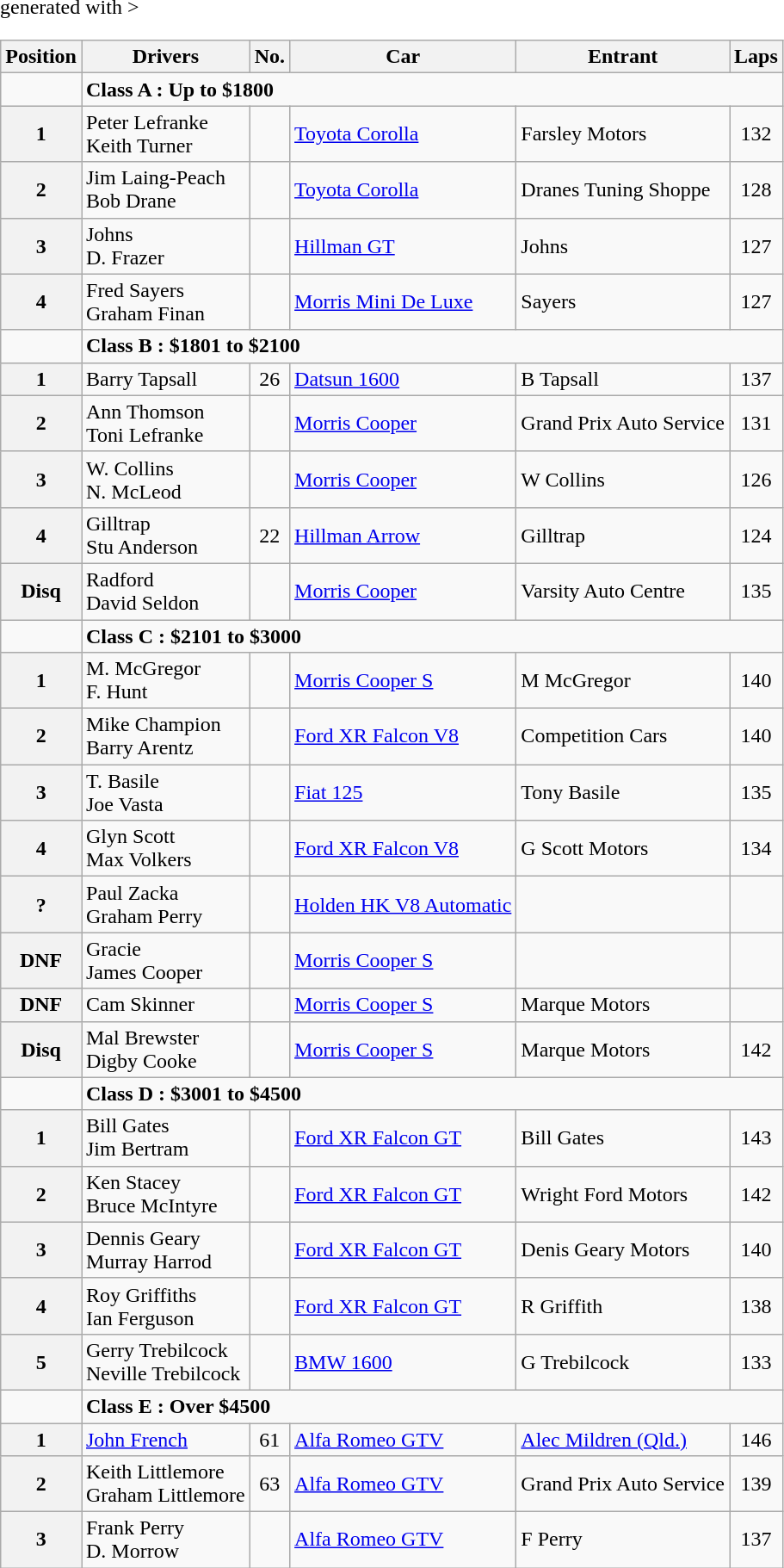<table class="wikitable" <hiddentext>generated with >
<tr>
<th>Position</th>
<th>Drivers</th>
<th>No.</th>
<th>Car</th>
<th>Entrant</th>
<th>Laps</th>
</tr>
<tr>
<td></td>
<td colspan=5><strong>Class A : Up to $1800</strong></td>
</tr>
<tr>
<th>1</th>
<td>Peter Lefranke<br> Keith Turner</td>
<td align="center"></td>
<td><a href='#'>Toyota Corolla</a></td>
<td>Farsley Motors</td>
<td align="center">132</td>
</tr>
<tr>
<th>2</th>
<td>Jim Laing-Peach<br> Bob Drane</td>
<td align="center"></td>
<td><a href='#'>Toyota Corolla</a></td>
<td>Dranes Tuning Shoppe</td>
<td align="center">128</td>
</tr>
<tr>
<th>3</th>
<td>Johns<br> D. Frazer</td>
<td align="center"></td>
<td><a href='#'>Hillman GT</a></td>
<td>Johns</td>
<td align="center">127</td>
</tr>
<tr>
<th>4</th>
<td>Fred Sayers<br> Graham Finan</td>
<td align="center"></td>
<td><a href='#'>Morris Mini De Luxe</a></td>
<td>Sayers</td>
<td align="center">127</td>
</tr>
<tr>
<td></td>
<td colspan=5><strong>Class B : $1801 to $2100</strong></td>
</tr>
<tr>
<th>1</th>
<td>Barry Tapsall</td>
<td align="center">26</td>
<td><a href='#'>Datsun 1600</a></td>
<td>B Tapsall</td>
<td align="center">137</td>
</tr>
<tr>
<th>2</th>
<td>Ann Thomson<br> Toni Lefranke</td>
<td align="center"></td>
<td><a href='#'>Morris Cooper</a></td>
<td>Grand Prix Auto Service</td>
<td align="center">131</td>
</tr>
<tr>
<th>3</th>
<td>W. Collins<br> N. McLeod</td>
<td align="center"></td>
<td><a href='#'>Morris Cooper</a></td>
<td>W Collins</td>
<td align="center">126</td>
</tr>
<tr>
<th>4</th>
<td>Gilltrap<br> Stu Anderson</td>
<td align="center">22</td>
<td><a href='#'>Hillman Arrow</a></td>
<td>Gilltrap</td>
<td align="center">124</td>
</tr>
<tr>
<th>Disq</th>
<td>Radford<br> David Seldon</td>
<td align="center"></td>
<td><a href='#'>Morris Cooper</a></td>
<td>Varsity Auto Centre</td>
<td align="center">135</td>
</tr>
<tr>
<td></td>
<td colspan=5><strong>Class C : $2101 to $3000</strong></td>
</tr>
<tr>
<th>1</th>
<td>M. McGregor<br> F. Hunt</td>
<td align="center"></td>
<td><a href='#'>Morris Cooper S</a></td>
<td>M McGregor</td>
<td align="center">140</td>
</tr>
<tr>
<th>2</th>
<td>Mike Champion<br> Barry Arentz</td>
<td align="center"></td>
<td><a href='#'>Ford XR Falcon V8</a></td>
<td>Competition Cars</td>
<td align="center">140</td>
</tr>
<tr>
<th>3</th>
<td>T. Basile<br> Joe Vasta</td>
<td align="center"></td>
<td><a href='#'>Fiat 125</a></td>
<td>Tony Basile</td>
<td align="center">135</td>
</tr>
<tr>
<th>4</th>
<td>Glyn Scott<br> Max Volkers</td>
<td align="center"></td>
<td><a href='#'>Ford XR Falcon V8</a></td>
<td>G Scott Motors</td>
<td align="center">134</td>
</tr>
<tr>
<th>?</th>
<td>Paul Zacka<br> Graham Perry</td>
<td align="center"></td>
<td><a href='#'>Holden HK V8 Automatic</a></td>
<td></td>
<td align="center"></td>
</tr>
<tr>
<th>DNF</th>
<td>Gracie<br> James Cooper</td>
<td align="center"></td>
<td><a href='#'>Morris Cooper S</a></td>
<td></td>
<td align="center"></td>
</tr>
<tr>
<th>DNF</th>
<td>Cam Skinner</td>
<td align="center"></td>
<td><a href='#'>Morris Cooper S</a></td>
<td>Marque Motors</td>
<td align="center"></td>
</tr>
<tr>
<th>Disq</th>
<td>Mal Brewster<br> Digby Cooke</td>
<td align="center"></td>
<td><a href='#'>Morris Cooper S</a></td>
<td>Marque Motors</td>
<td align="center">142</td>
</tr>
<tr>
<td></td>
<td colspan=5><strong>Class D : $3001 to $4500</strong></td>
</tr>
<tr>
<th>1</th>
<td>Bill Gates<br> Jim Bertram</td>
<td align="center"></td>
<td><a href='#'>Ford XR Falcon GT</a></td>
<td>Bill Gates</td>
<td align="center">143</td>
</tr>
<tr>
<th>2</th>
<td>Ken Stacey<br> Bruce McIntyre</td>
<td align="center"></td>
<td><a href='#'>Ford XR Falcon GT</a></td>
<td>Wright Ford Motors</td>
<td align="center">142</td>
</tr>
<tr>
<th>3</th>
<td>Dennis Geary<br> Murray Harrod</td>
<td align="center"></td>
<td><a href='#'>Ford XR Falcon GT</a></td>
<td>Denis Geary Motors</td>
<td align="center">140</td>
</tr>
<tr>
<th>4</th>
<td>Roy Griffiths<br> Ian Ferguson</td>
<td align="center"></td>
<td><a href='#'>Ford XR Falcon GT</a></td>
<td>R Griffith</td>
<td align="center">138</td>
</tr>
<tr>
<th>5</th>
<td>Gerry Trebilcock<br> Neville Trebilcock</td>
<td align="center"></td>
<td><a href='#'>BMW 1600</a></td>
<td>G Trebilcock</td>
<td align="center">133</td>
</tr>
<tr>
<td></td>
<td colspan=5><strong>Class E : Over $4500</strong></td>
</tr>
<tr>
<th>1</th>
<td><a href='#'>John French</a></td>
<td align="center">61</td>
<td><a href='#'>Alfa Romeo GTV</a></td>
<td><a href='#'>Alec Mildren (Qld.)</a></td>
<td align="center">146</td>
</tr>
<tr>
<th>2</th>
<td>Keith Littlemore<br> Graham Littlemore</td>
<td align="center">63</td>
<td><a href='#'>Alfa Romeo GTV</a></td>
<td>Grand Prix Auto Service</td>
<td align="center">139</td>
</tr>
<tr>
<th>3</th>
<td>Frank Perry<br> D. Morrow</td>
<td align="center"></td>
<td><a href='#'>Alfa Romeo GTV</a></td>
<td>F Perry</td>
<td align="center">137</td>
</tr>
</table>
